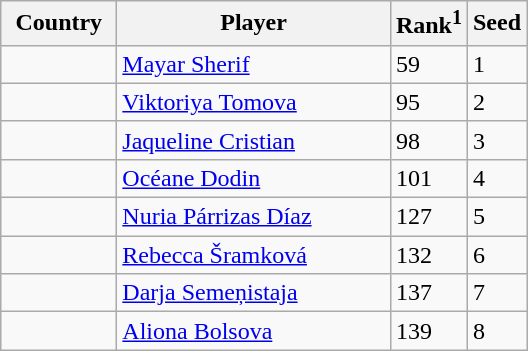<table class="sortable wikitable">
<tr>
<th width="70">Country</th>
<th width="175">Player</th>
<th>Rank<sup>1</sup></th>
<th>Seed</th>
</tr>
<tr>
<td></td>
<td><a href='#'>Mayar Sherif</a></td>
<td>59</td>
<td>1</td>
</tr>
<tr>
<td></td>
<td><a href='#'>Viktoriya Tomova</a></td>
<td>95</td>
<td>2</td>
</tr>
<tr>
<td></td>
<td><a href='#'>Jaqueline Cristian</a></td>
<td>98</td>
<td>3</td>
</tr>
<tr>
<td></td>
<td><a href='#'>Océane Dodin</a></td>
<td>101</td>
<td>4</td>
</tr>
<tr>
<td></td>
<td><a href='#'>Nuria Párrizas Díaz</a></td>
<td>127</td>
<td>5</td>
</tr>
<tr>
<td></td>
<td><a href='#'>Rebecca Šramková</a></td>
<td>132</td>
<td>6</td>
</tr>
<tr>
<td></td>
<td><a href='#'>Darja Semeņistaja</a></td>
<td>137</td>
<td>7</td>
</tr>
<tr>
<td></td>
<td><a href='#'>Aliona Bolsova</a></td>
<td>139</td>
<td>8</td>
</tr>
</table>
